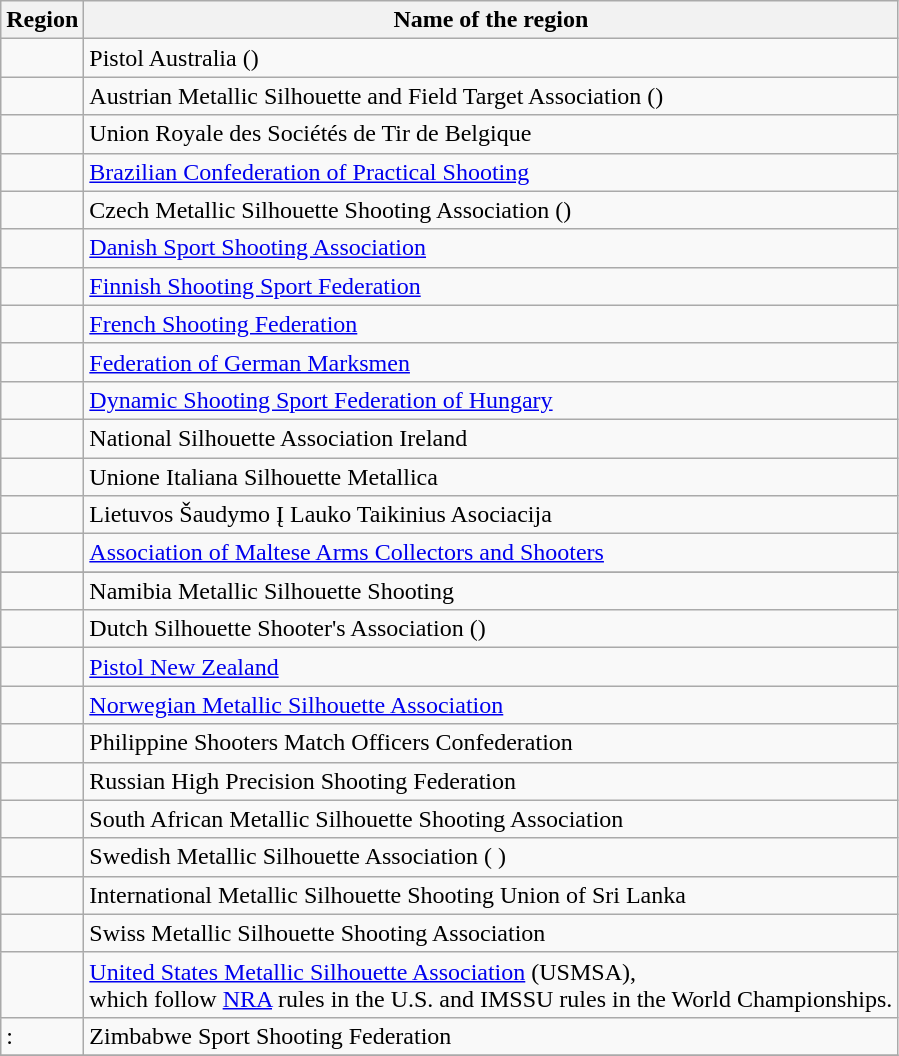<table class="wikitable sortable" style="text-align: left;">
<tr>
<th>Region</th>
<th>Name of the region</th>
</tr>
<tr>
<td></td>
<td>Pistol Australia ()</td>
</tr>
<tr>
<td></td>
<td>Austrian Metallic Silhouette and Field Target Association ()</td>
</tr>
<tr>
<td></td>
<td>Union Royale des Sociétés de Tir de Belgique</td>
</tr>
<tr>
<td></td>
<td><a href='#'>Brazilian Confederation of Practical Shooting</a></td>
</tr>
<tr>
<td></td>
<td>Czech Metallic Silhouette Shooting Association ()</td>
</tr>
<tr>
<td></td>
<td><a href='#'>Danish Sport Shooting Association</a></td>
</tr>
<tr>
<td></td>
<td><a href='#'>Finnish Shooting Sport Federation</a></td>
</tr>
<tr>
<td></td>
<td><a href='#'>French Shooting Federation</a></td>
</tr>
<tr>
<td></td>
<td><a href='#'>Federation of German Marksmen</a></td>
</tr>
<tr>
<td></td>
<td><a href='#'>Dynamic Shooting Sport Federation of Hungary</a></td>
</tr>
<tr>
<td></td>
<td>National Silhouette Association Ireland</td>
</tr>
<tr>
<td></td>
<td>Unione Italiana Silhouette Metallica</td>
</tr>
<tr>
<td></td>
<td>Lietuvos Šaudymo Į Lauko Taikinius Asociacija</td>
</tr>
<tr>
<td></td>
<td><a href='#'>Association of Maltese Arms Collectors and Shooters</a></td>
</tr>
<tr>
</tr>
<tr>
<td></td>
<td>Namibia Metallic Silhouette Shooting</td>
</tr>
<tr>
<td></td>
<td>Dutch Silhouette Shooter's Association ()</td>
</tr>
<tr>
<td></td>
<td><a href='#'>Pistol New Zealand</a></td>
</tr>
<tr>
<td></td>
<td><a href='#'>Norwegian Metallic Silhouette Association</a></td>
</tr>
<tr>
<td></td>
<td>Philippine Shooters Match Officers Confederation</td>
</tr>
<tr>
<td></td>
<td>Russian High Precision Shooting Federation</td>
</tr>
<tr>
<td></td>
<td>South African Metallic Silhouette Shooting Association</td>
</tr>
<tr>
<td></td>
<td>Swedish Metallic Silhouette Association ( )</td>
</tr>
<tr>
<td></td>
<td>International Metallic Silhouette Shooting Union of Sri Lanka</td>
</tr>
<tr>
<td></td>
<td>Swiss Metallic Silhouette Shooting Association</td>
</tr>
<tr>
<td></td>
<td><a href='#'>United States Metallic Silhouette Association</a> (USMSA), <br>which follow <a href='#'>NRA</a> rules in the U.S. and IMSSU rules in the World Championships.</td>
</tr>
<tr>
<td>:</td>
<td>Zimbabwe Sport Shooting Federation</td>
</tr>
<tr>
</tr>
</table>
